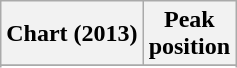<table class="wikitable sortable plainrowheaders">
<tr>
<th>Chart (2013)</th>
<th>Peak<br>position</th>
</tr>
<tr>
</tr>
<tr>
</tr>
</table>
